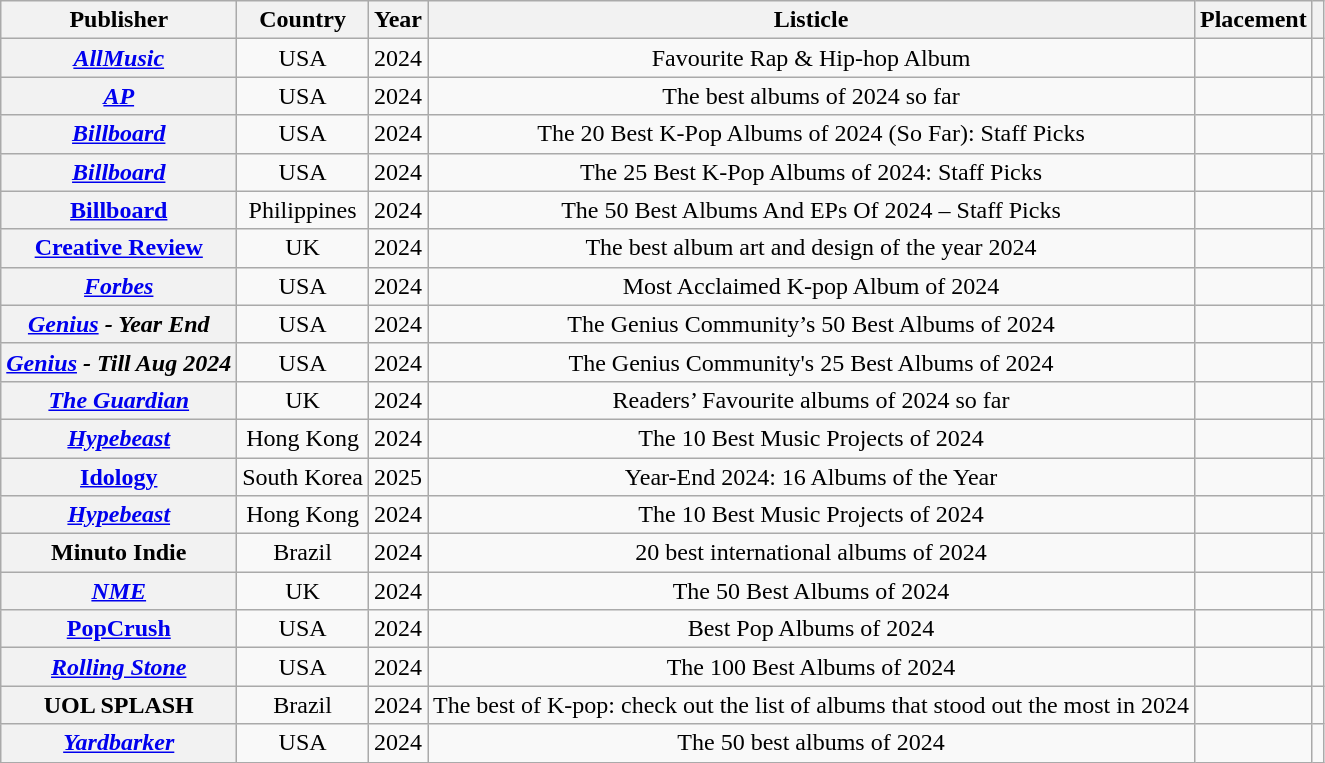<table class="wikitable plainrowheaders sortable" style="text-align:center">
<tr>
<th scope="col">Publisher</th>
<th scope=“col”>Country</th>
<th scope="col">Year</th>
<th scope="col">Listicle</th>
<th scope="col">Placement</th>
<th scope="col" class="unsortable"></th>
</tr>
<tr>
<th><em><a href='#'>AllMusic</a></em></th>
<td>USA</td>
<td>2024</td>
<td>Favourite Rap & Hip-hop Album</td>
<td></td>
<td></td>
</tr>
<tr>
<th><em><a href='#'>AP</a></em></th>
<td>USA</td>
<td>2024</td>
<td>The best albums of 2024 so far</td>
<td></td>
<td></td>
</tr>
<tr>
<th scope="row"  style="text-align:center"><em><a href='#'>Billboard</a></em></th>
<td>USA</td>
<td>2024</td>
<td style="text-align:center">The 20 Best K-Pop Albums of 2024 (So Far): Staff Picks</td>
<td></td>
<td></td>
</tr>
<tr>
<th scope="row"  style="text-align:center"><em><a href='#'>Billboard</a></em></th>
<td>USA</td>
<td>2024</td>
<td style="text-align:center">The 25 Best K-Pop Albums of 2024: Staff Picks</td>
<td></td>
<td></td>
</tr>
<tr>
<th scope="row"  style="text-align:center"><a href='#'> Billboard</a></th>
<td>Philippines</td>
<td>2024</td>
<td style="text-align:center">The 50 Best Albums And EPs Of 2024 – Staff Picks</td>
<td></td>
<td></td>
</tr>
<tr>
<th><a href='#'>Creative Review</a></th>
<td>UK</td>
<td>2024</td>
<td>The best album art and design of the year 2024</td>
<td></td>
<td></td>
</tr>
<tr>
<th scope="row"  style="text-align:center"><em><a href='#'>Forbes</a></em></th>
<td>USA</td>
<td>2024</td>
<td style="text-align:center">Most Acclaimed K-pop Album of 2024</td>
<td></td>
<td></td>
</tr>
<tr>
<th><em><a href='#'>Genius</a> - Year End</em></th>
<td>USA</td>
<td>2024</td>
<td>The Genius Community’s 50 Best Albums of 2024</td>
<td></td>
<td></td>
</tr>
<tr>
<th><em><a href='#'>Genius</a> - Till Aug 2024</em></th>
<td>USA</td>
<td>2024</td>
<td>The Genius Community's 25 Best Albums of 2024</td>
<td></td>
<td></td>
</tr>
<tr>
<th><em><a href='#'>The Guardian</a></em></th>
<td>UK</td>
<td>2024</td>
<td>Readers’ Favourite albums of 2024 so far</td>
<td></td>
<td></td>
</tr>
<tr>
<th><a href='#'><em>Hypebeast</em></a></th>
<td>Hong Kong</td>
<td>2024</td>
<td>The 10 Best Music Projects of 2024</td>
<td></td>
<td></td>
</tr>
<tr>
<th><a href='#'>Idology</a></th>
<td>South Korea</td>
<td>2025</td>
<td>Year-End 2024: 16 Albums of the Year</td>
<td></td>
<td></td>
</tr>
<tr>
<th><a href='#'><em>Hypebeast</em></a></th>
<td>Hong Kong</td>
<td>2024</td>
<td>The 10 Best Music Projects of 2024</td>
<td></td>
<td></td>
</tr>
<tr>
<th>Minuto Indie</th>
<td>Brazil</td>
<td>2024</td>
<td>20 best international albums of 2024</td>
<td></td>
<td></td>
</tr>
<tr>
<th><em><a href='#'>NME</a></em></th>
<td>UK</td>
<td>2024</td>
<td>The 50 Best Albums of 2024</td>
<td></td>
<td></td>
</tr>
<tr>
<th><a href='#'>PopCrush</a></th>
<td>USA</td>
<td>2024</td>
<td>Best Pop Albums of 2024</td>
<td></td>
<td></td>
</tr>
<tr>
<th><em><a href='#'>Rolling Stone</a></em></th>
<td>USA</td>
<td>2024</td>
<td>The 100 Best Albums of 2024</td>
<td></td>
<td></td>
</tr>
<tr>
<th>UOL SPLASH</th>
<td>Brazil</td>
<td>2024</td>
<td>The best of K-pop: check out the list of albums that stood out the most in 2024</td>
<td></td>
<td></td>
</tr>
<tr>
<th><em><a href='#'>Yardbarker </a></em></th>
<td>USA</td>
<td>2024</td>
<td>The 50 best albums of 2024</td>
<td></td>
<td></td>
</tr>
</table>
